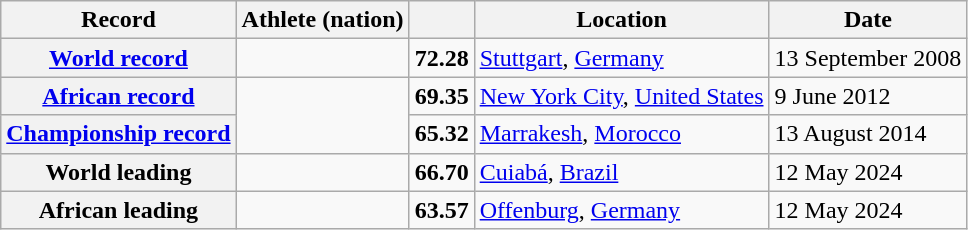<table class="wikitable">
<tr>
<th scope="col">Record</th>
<th scope="col">Athlete (nation)</th>
<th scope="col"></th>
<th scope="col">Location</th>
<th scope="col">Date</th>
</tr>
<tr>
<th scope="row"><a href='#'>World record</a></th>
<td></td>
<td align="center"><strong>72.28</strong></td>
<td><a href='#'>Stuttgart</a>, <a href='#'>Germany</a></td>
<td>13 September 2008</td>
</tr>
<tr>
<th scope="row"><a href='#'>African record</a></th>
<td rowspan="2"></td>
<td align="center"><strong>69.35</strong></td>
<td><a href='#'>New York City</a>, <a href='#'>United States</a></td>
<td>9 June 2012</td>
</tr>
<tr>
<th><a href='#'>Championship record</a></th>
<td align="center"><strong>65.32</strong></td>
<td><a href='#'>Marrakesh</a>, <a href='#'>Morocco</a></td>
<td>13 August 2014</td>
</tr>
<tr>
<th scope="row">World leading</th>
<td></td>
<td align="center"><strong>66.70</strong></td>
<td><a href='#'>Cuiabá</a>, <a href='#'>Brazil</a></td>
<td>12 May 2024</td>
</tr>
<tr>
<th scope="row">African leading</th>
<td></td>
<td align="center"><strong>63.57</strong></td>
<td><a href='#'>Offenburg</a>, <a href='#'>Germany</a></td>
<td>12 May 2024</td>
</tr>
</table>
